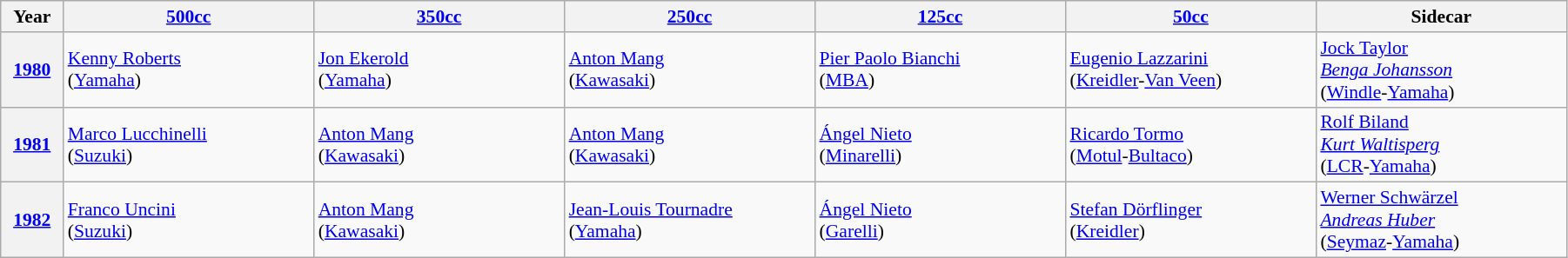<table class="wikitable" width="95%" style="font-size:90%">
<tr>
<th width=4%>Year</th>
<th width=16%><a href='#'>500cc</a></th>
<th width=16%><a href='#'>350cc</a></th>
<th width=16%><a href='#'>250cc</a></th>
<th width=16%><a href='#'>125cc</a></th>
<th width=16%><a href='#'>50cc</a></th>
<th width=16%>Sidecar</th>
</tr>
<tr>
<th><a href='#'>1980</a></th>
<td> <a href='#'>Kenny Roberts</a><br>(<a href='#'>Yamaha</a>)</td>
<td> <a href='#'>Jon Ekerold</a><br>(<a href='#'>Yamaha</a>)</td>
<td> <a href='#'>Anton Mang</a><br>(<a href='#'>Kawasaki</a>)</td>
<td> <a href='#'>Pier Paolo Bianchi</a><br>(<a href='#'>MBA</a>)</td>
<td> <a href='#'>Eugenio Lazzarini</a><br>(<a href='#'>Kreidler</a>-<a href='#'>Van Veen</a>)</td>
<td> <a href='#'>Jock Taylor</a><br> <em><a href='#'>Benga Johansson</a></em><br>(<a href='#'>Windle</a>-<a href='#'>Yamaha</a>)</td>
</tr>
<tr>
<th><a href='#'>1981</a></th>
<td> <a href='#'>Marco Lucchinelli</a><br>(<a href='#'>Suzuki</a>)</td>
<td> <a href='#'>Anton Mang</a><br>(<a href='#'>Kawasaki</a>)</td>
<td> <a href='#'>Anton Mang</a><br>(<a href='#'>Kawasaki</a>)</td>
<td> <a href='#'>Ángel Nieto</a><br>(<a href='#'>Minarelli</a>)</td>
<td> <a href='#'>Ricardo Tormo</a><br>(<a href='#'>Motul</a>-<a href='#'>Bultaco</a>)</td>
<td> <a href='#'>Rolf Biland</a><br> <em><a href='#'>Kurt Waltisperg</a></em><br>(<a href='#'>LCR</a>-<a href='#'>Yamaha</a>)</td>
</tr>
<tr>
<th><a href='#'>1982</a></th>
<td> <a href='#'>Franco Uncini</a><br>(<a href='#'>Suzuki</a>)</td>
<td> <a href='#'>Anton Mang</a><br>(<a href='#'>Kawasaki</a>)</td>
<td> <a href='#'>Jean-Louis Tournadre</a><br>(<a href='#'>Yamaha</a>)</td>
<td> <a href='#'>Ángel Nieto</a><br>(<a href='#'>Garelli</a>)</td>
<td> <a href='#'>Stefan Dörflinger</a><br>(<a href='#'>Kreidler</a>)</td>
<td> <a href='#'>Werner Schwärzel</a><br> <em><a href='#'>Andreas Huber</a></em><br>(<a href='#'>Seymaz</a>-<a href='#'>Yamaha</a>)</td>
</tr>
</table>
